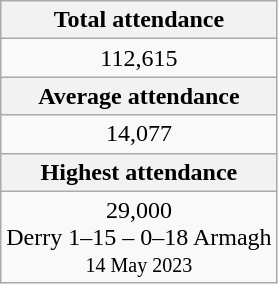<table class=wikitable>
<tr>
<th colspan=3 align=center>Total attendance</th>
</tr>
<tr>
<td colspan=3 align=center>112,615</td>
</tr>
<tr>
<th colspan=3 align=center>Average attendance</th>
</tr>
<tr>
<td colspan=3 align=center>14,077</td>
</tr>
<tr>
<th colspan=3 align=center>Highest attendance</th>
</tr>
<tr>
<td colspan=3 align=center>29,000 <br> Derry 1–15 – 0–18 Armagh <br> <small>14 May 2023</small></td>
</tr>
</table>
